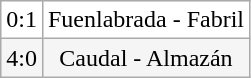<table class="wikitable">
<tr align=center bgcolor=white>
<td>0:1</td>
<td>Fuenlabrada - Fabril</td>
</tr>
<tr align=center bgcolor=#F5F5F5>
<td>4:0</td>
<td>Caudal - Almazán</td>
</tr>
</table>
